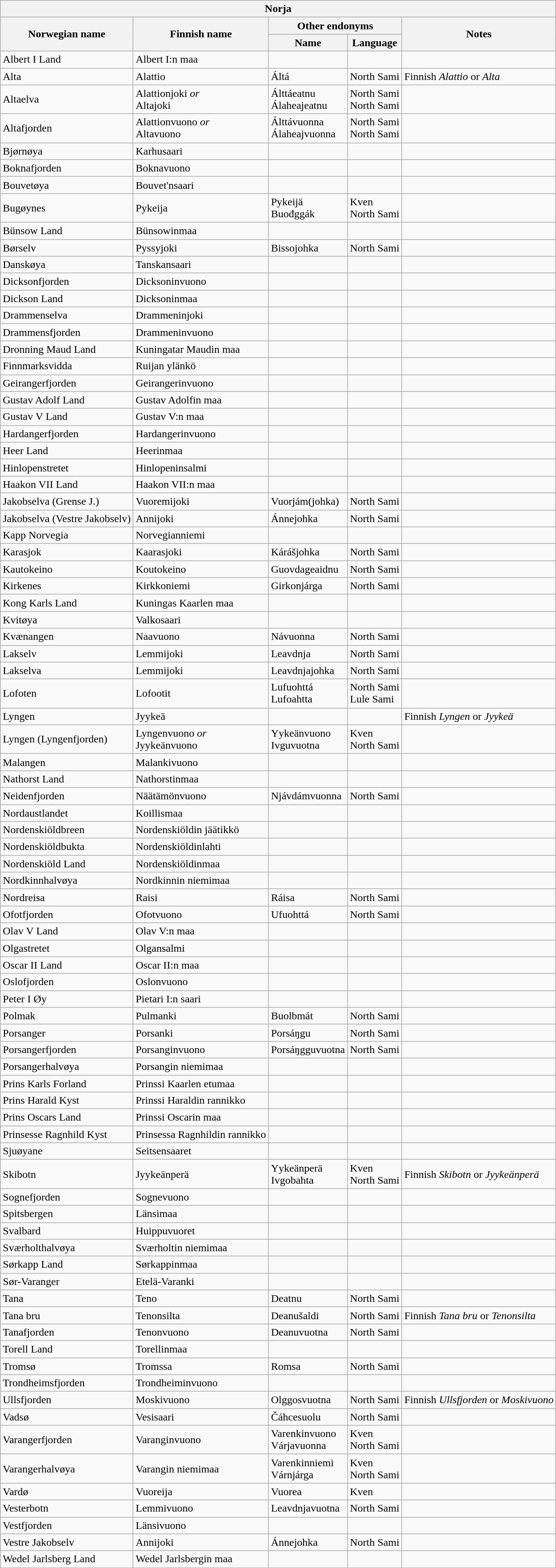<table class="wikitable sortable">
<tr>
<th colspan="5"> Norja</th>
</tr>
<tr>
<th rowspan="2">Norwegian name</th>
<th rowspan="2">Finnish name</th>
<th colspan="2">Other endonyms</th>
<th rowspan="2">Notes</th>
</tr>
<tr>
<th>Name</th>
<th>Language</th>
</tr>
<tr>
<td>Albert I Land</td>
<td>Albert I:n maa</td>
<td></td>
<td></td>
<td></td>
</tr>
<tr>
<td>Alta</td>
<td>Alattio</td>
<td>Áltá</td>
<td>North Sami</td>
<td>Finnish <em>Alattio</em> or <em>Alta</em></td>
</tr>
<tr>
<td>Altaelva</td>
<td>Alattionjoki <em>or</em><br>Altajoki</td>
<td>Álttáeatnu<br>Álaheajeatnu</td>
<td>North Sami<br>North Sami</td>
<td></td>
</tr>
<tr>
<td>Altafjorden</td>
<td>Alattionvuono <em>or</em><br>Altavuono</td>
<td>Álttávuonna<br>Álaheajvuonna</td>
<td>North Sami<br>North Sami</td>
<td></td>
</tr>
<tr>
<td>Bjørnøya</td>
<td>Karhusaari</td>
<td></td>
<td></td>
<td></td>
</tr>
<tr>
<td>Boknafjorden</td>
<td>Boknavuono</td>
<td></td>
<td></td>
<td></td>
</tr>
<tr>
<td>Bouvetøya</td>
<td>Bouvet'nsaari</td>
<td></td>
<td></td>
<td></td>
</tr>
<tr>
<td>Bugøynes</td>
<td>Pykeija</td>
<td>Pykeijä<br>Buođggák</td>
<td>Kven<br>North Sami</td>
<td></td>
</tr>
<tr>
<td>Bünsow Land</td>
<td>Bünsowinmaa</td>
<td></td>
<td></td>
<td></td>
</tr>
<tr>
<td>Børselv</td>
<td>Pyssyjoki</td>
<td>Bissojohka</td>
<td>North Sami</td>
<td></td>
</tr>
<tr>
<td>Danskøya</td>
<td>Tanskansaari</td>
<td></td>
<td></td>
<td></td>
</tr>
<tr>
<td>Dicksonfjorden</td>
<td>Dicksoninvuono</td>
<td></td>
<td></td>
<td></td>
</tr>
<tr>
<td>Dickson Land</td>
<td>Dicksoninmaa</td>
<td></td>
<td></td>
<td></td>
</tr>
<tr>
<td>Drammenselva</td>
<td>Drammeninjoki</td>
<td></td>
<td></td>
<td></td>
</tr>
<tr>
<td>Drammensfjorden</td>
<td>Drammeninvuono</td>
<td></td>
<td></td>
<td></td>
</tr>
<tr>
<td>Dronning Maud Land</td>
<td>Kuningatar Maudin maa</td>
<td></td>
<td></td>
<td></td>
</tr>
<tr>
<td>Finnmarksvidda</td>
<td>Ruijan ylänkö</td>
<td></td>
<td></td>
<td></td>
</tr>
<tr>
<td>Geirangerfjorden</td>
<td>Geirangerinvuono</td>
<td></td>
<td></td>
<td></td>
</tr>
<tr>
<td>Gustav Adolf Land</td>
<td>Gustav Adolfin maa</td>
<td></td>
<td></td>
<td></td>
</tr>
<tr>
<td>Gustav V Land</td>
<td>Gustav V:n maa</td>
<td></td>
<td></td>
<td></td>
</tr>
<tr>
<td>Hardangerfjorden</td>
<td>Hardangerinvuono</td>
<td></td>
<td></td>
<td></td>
</tr>
<tr>
<td>Heer Land</td>
<td>Heerinmaa</td>
<td></td>
<td></td>
<td></td>
</tr>
<tr>
<td>Hinlopenstretet</td>
<td>Hinlopeninsalmi</td>
<td></td>
<td></td>
<td></td>
</tr>
<tr>
<td>Haakon VII Land</td>
<td>Haakon VII:n maa</td>
<td></td>
<td></td>
<td></td>
</tr>
<tr>
<td>Jakobselva (Grense J.)</td>
<td>Vuoremijoki</td>
<td>Vuorjám(johka)</td>
<td>North Sami</td>
<td></td>
</tr>
<tr>
<td>Jakobselva (Vestre Jakobselv)</td>
<td>Annijoki</td>
<td>Ánnejohka</td>
<td>North Sami</td>
<td></td>
</tr>
<tr>
<td>Kapp Norvegia</td>
<td>Norvegianniemi</td>
<td></td>
<td></td>
<td></td>
</tr>
<tr>
<td>Karasjok</td>
<td>Kaarasjoki</td>
<td>Kárášjohka</td>
<td>North Sami</td>
<td></td>
</tr>
<tr>
<td>Kautokeino</td>
<td>Koutokeino</td>
<td>Guovdageaidnu</td>
<td>North Sami</td>
<td></td>
</tr>
<tr>
<td>Kirkenes</td>
<td>Kirkkoniemi</td>
<td>Girkonjárga</td>
<td>North Sami</td>
<td></td>
</tr>
<tr>
<td>Kong Karls Land</td>
<td>Kuningas Kaarlen maa</td>
<td></td>
<td></td>
<td></td>
</tr>
<tr>
<td>Kvitøya</td>
<td>Valkosaari</td>
<td></td>
<td></td>
<td></td>
</tr>
<tr>
<td>Kvænangen</td>
<td>Naavuono</td>
<td>Návuonna</td>
<td>North Sami</td>
<td></td>
</tr>
<tr>
<td>Lakselv</td>
<td>Lemmijoki</td>
<td>Leavdnja</td>
<td>North Sami</td>
<td></td>
</tr>
<tr>
<td>Lakselva</td>
<td>Lemmijoki</td>
<td>Leavdnjajohka</td>
<td>North Sami</td>
<td></td>
</tr>
<tr>
<td>Lofoten</td>
<td>Lofootit</td>
<td>Lufuohttá<br>Lufoahtta</td>
<td>North Sami<br>Lule Sami</td>
<td></td>
</tr>
<tr>
<td>Lyngen</td>
<td>Jyykeä</td>
<td></td>
<td></td>
<td>Finnish <em>Lyngen</em> or <em>Jyykeä</em></td>
</tr>
<tr>
<td>Lyngen (Lyngenfjorden)</td>
<td>Lyngenvuono <em>or</em><br>Jyykeänvuono</td>
<td>Yykeänvuono<br>Ivguvuotna</td>
<td>Kven<br>North Sami</td>
<td></td>
</tr>
<tr>
<td>Malangen</td>
<td>Malankivuono</td>
<td></td>
<td></td>
<td></td>
</tr>
<tr>
<td>Nathorst Land</td>
<td>Nathorstinmaa</td>
<td></td>
<td></td>
<td></td>
</tr>
<tr>
<td>Neidenfjorden</td>
<td>Näätämönvuono</td>
<td>Njávdámvuonna</td>
<td>North Sami</td>
<td></td>
</tr>
<tr>
<td>Nordaustlandet</td>
<td>Koillismaa</td>
<td></td>
<td></td>
<td></td>
</tr>
<tr>
<td>Nordenskiöldbreen</td>
<td>Nordenskiöldin jäätikkö</td>
<td></td>
<td></td>
<td></td>
</tr>
<tr>
<td>Nordenskiöldbukta</td>
<td>Nordenskiöldinlahti</td>
<td></td>
<td></td>
<td></td>
</tr>
<tr>
<td>Nordenskiöld Land</td>
<td>Nordenskiöldinmaa</td>
<td></td>
<td></td>
<td></td>
</tr>
<tr>
<td>Nordkinnhalvøya</td>
<td>Nordkinnin niemimaa</td>
<td></td>
<td></td>
<td></td>
</tr>
<tr>
<td>Nordreisa</td>
<td>Raisi</td>
<td>Ráisa</td>
<td>North Sami</td>
<td></td>
</tr>
<tr>
<td>Ofotfjorden</td>
<td>Ofotvuono</td>
<td>Ufuohttá</td>
<td>North Sami</td>
<td></td>
</tr>
<tr>
<td>Olav V Land</td>
<td>Olav V:n maa</td>
<td></td>
<td></td>
<td></td>
</tr>
<tr>
<td>Olgastretet</td>
<td>Olgansalmi</td>
<td></td>
<td></td>
<td></td>
</tr>
<tr>
<td>Oscar II Land</td>
<td>Oscar II:n maa</td>
<td></td>
<td></td>
<td></td>
</tr>
<tr>
<td>Oslofjorden</td>
<td>Oslonvuono</td>
<td></td>
<td></td>
<td></td>
</tr>
<tr>
<td>Peter I Øy</td>
<td>Pietari I:n saari</td>
<td></td>
<td></td>
<td></td>
</tr>
<tr>
<td>Polmak</td>
<td>Pulmanki</td>
<td>Buolbmát</td>
<td>North Sami</td>
<td></td>
</tr>
<tr>
<td>Porsanger</td>
<td>Porsanki</td>
<td>Porsáŋgu</td>
<td>North Sami</td>
<td></td>
</tr>
<tr>
<td>Porsangerfjorden</td>
<td>Porsanginvuono</td>
<td>Porsáŋgguvuotna</td>
<td>North Sami</td>
<td></td>
</tr>
<tr>
<td>Porsangerhalvøya</td>
<td>Porsangin niemimaa</td>
<td></td>
<td></td>
<td></td>
</tr>
<tr>
<td>Prins Karls Forland</td>
<td>Prinssi Kaarlen etumaa</td>
<td></td>
<td></td>
<td></td>
</tr>
<tr>
<td>Prins Harald Kyst</td>
<td>Prinssi Haraldin rannikko</td>
<td></td>
<td></td>
<td></td>
</tr>
<tr>
<td>Prins Oscars Land</td>
<td>Prinssi Oscarin maa</td>
<td></td>
<td></td>
<td></td>
</tr>
<tr>
<td>Prinsesse Ragnhild Kyst</td>
<td>Prinsessa Ragnhildin rannikko</td>
<td></td>
<td></td>
<td></td>
</tr>
<tr>
<td>Sjuøyane</td>
<td>Seitsensaaret</td>
<td></td>
<td></td>
<td></td>
</tr>
<tr>
<td>Skibotn</td>
<td>Jyykeänperä</td>
<td>Yykeänperä<br>Ivgobahta</td>
<td>Kven<br>North Sami</td>
<td>Finnish <em>Skibotn</em> or <em>Jyykeänperä</em></td>
</tr>
<tr>
<td>Sognefjorden</td>
<td>Sognevuono</td>
<td></td>
<td></td>
<td></td>
</tr>
<tr>
<td>Spitsbergen</td>
<td>Länsimaa</td>
<td></td>
<td></td>
<td></td>
</tr>
<tr>
<td>Svalbard</td>
<td>Huippuvuoret</td>
<td></td>
<td></td>
<td></td>
</tr>
<tr>
<td>Sværholthalvøya</td>
<td>Sværholtin niemimaa</td>
<td></td>
<td></td>
<td></td>
</tr>
<tr>
<td>Sørkapp Land</td>
<td>Sørkappinmaa</td>
<td></td>
<td></td>
<td></td>
</tr>
<tr>
<td>Sør-Varanger</td>
<td>Etelä-Varanki</td>
<td></td>
<td></td>
<td></td>
</tr>
<tr>
<td>Tana</td>
<td>Teno</td>
<td>Deatnu</td>
<td>North Sami</td>
<td></td>
</tr>
<tr>
<td>Tana bru</td>
<td>Tenonsilta</td>
<td>Deanušaldi</td>
<td>North Sami</td>
<td>Finnish <em>Tana bru</em> or <em>Tenonsilta</em></td>
</tr>
<tr>
<td>Tanafjorden</td>
<td>Tenonvuono</td>
<td>Deanuvuotna</td>
<td>North Sami</td>
<td></td>
</tr>
<tr>
<td>Torell Land</td>
<td>Torellinmaa</td>
<td></td>
<td></td>
<td></td>
</tr>
<tr>
<td>Tromsø</td>
<td>Tromssa</td>
<td>Romsa</td>
<td>North Sami</td>
<td></td>
</tr>
<tr>
<td>Trondheimsfjorden</td>
<td>Trondheiminvuono</td>
<td></td>
<td></td>
<td></td>
</tr>
<tr>
<td>Ullsfjorden</td>
<td>Moskivuono</td>
<td>Olggosvuotna</td>
<td>North Sami</td>
<td>Finnish <em>Ullsfjorden</em> or <em>Moskivuono</em></td>
</tr>
<tr>
<td>Vadsø</td>
<td>Vesisaari</td>
<td>Čáhcesuolu</td>
<td>North Sami</td>
<td></td>
</tr>
<tr>
<td>Varangerfjorden</td>
<td>Varanginvuono</td>
<td>Varenkinvuono<br>Várjavuonna</td>
<td>Kven<br>North Sami</td>
<td></td>
</tr>
<tr>
<td>Varangerhalvøya</td>
<td>Varangin niemimaa</td>
<td>Varenkinniemi<br>Várnjárga</td>
<td>Kven<br>North Sami</td>
<td></td>
</tr>
<tr>
<td>Vardø</td>
<td>Vuoreija</td>
<td>Vuorea</td>
<td>Kven</td>
<td></td>
</tr>
<tr>
<td>Vesterbotn</td>
<td>Lemmivuono</td>
<td>Leavdnjavuotna</td>
<td>North Sami</td>
<td></td>
</tr>
<tr>
<td>Vestfjorden</td>
<td>Länsivuono</td>
<td></td>
<td></td>
<td></td>
</tr>
<tr>
<td>Vestre Jakobselv</td>
<td>Annijoki</td>
<td>Ánnejohka</td>
<td>North Sami</td>
<td></td>
</tr>
<tr>
<td>Wedel Jarlsberg Land</td>
<td>Wedel Jarlsbergin maa</td>
<td></td>
<td></td>
<td></td>
</tr>
</table>
